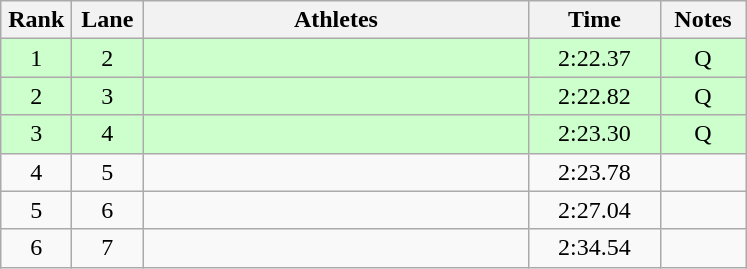<table class="wikitable sortable" style="text-align:center;">
<tr>
<th width=40>Rank</th>
<th width=40>Lane</th>
<th width=250>Athletes</th>
<th width=80>Time</th>
<th width=50>Notes</th>
</tr>
<tr bgcolor=ccffcc>
<td>1</td>
<td>2</td>
<td align=left></td>
<td>2:22.37</td>
<td>Q</td>
</tr>
<tr bgcolor=ccffcc>
<td>2</td>
<td>3</td>
<td align=left></td>
<td>2:22.82</td>
<td>Q</td>
</tr>
<tr bgcolor=ccffcc>
<td>3</td>
<td>4</td>
<td align=left></td>
<td>2:23.30</td>
<td>Q</td>
</tr>
<tr>
<td>4</td>
<td>5</td>
<td align=left></td>
<td>2:23.78</td>
<td></td>
</tr>
<tr>
<td>5</td>
<td>6</td>
<td align=left></td>
<td>2:27.04</td>
<td></td>
</tr>
<tr>
<td>6</td>
<td>7</td>
<td align=left></td>
<td>2:34.54</td>
<td></td>
</tr>
</table>
